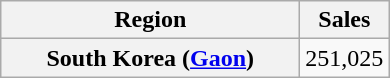<table class="wikitable plainrowheaders" style="text-align:center;">
<tr>
<th style="width:12em;">Region</th>
<th>Sales</th>
</tr>
<tr>
<th scope=row>South Korea (<a href='#'>Gaon</a>)</th>
<td>251,025</td>
</tr>
</table>
